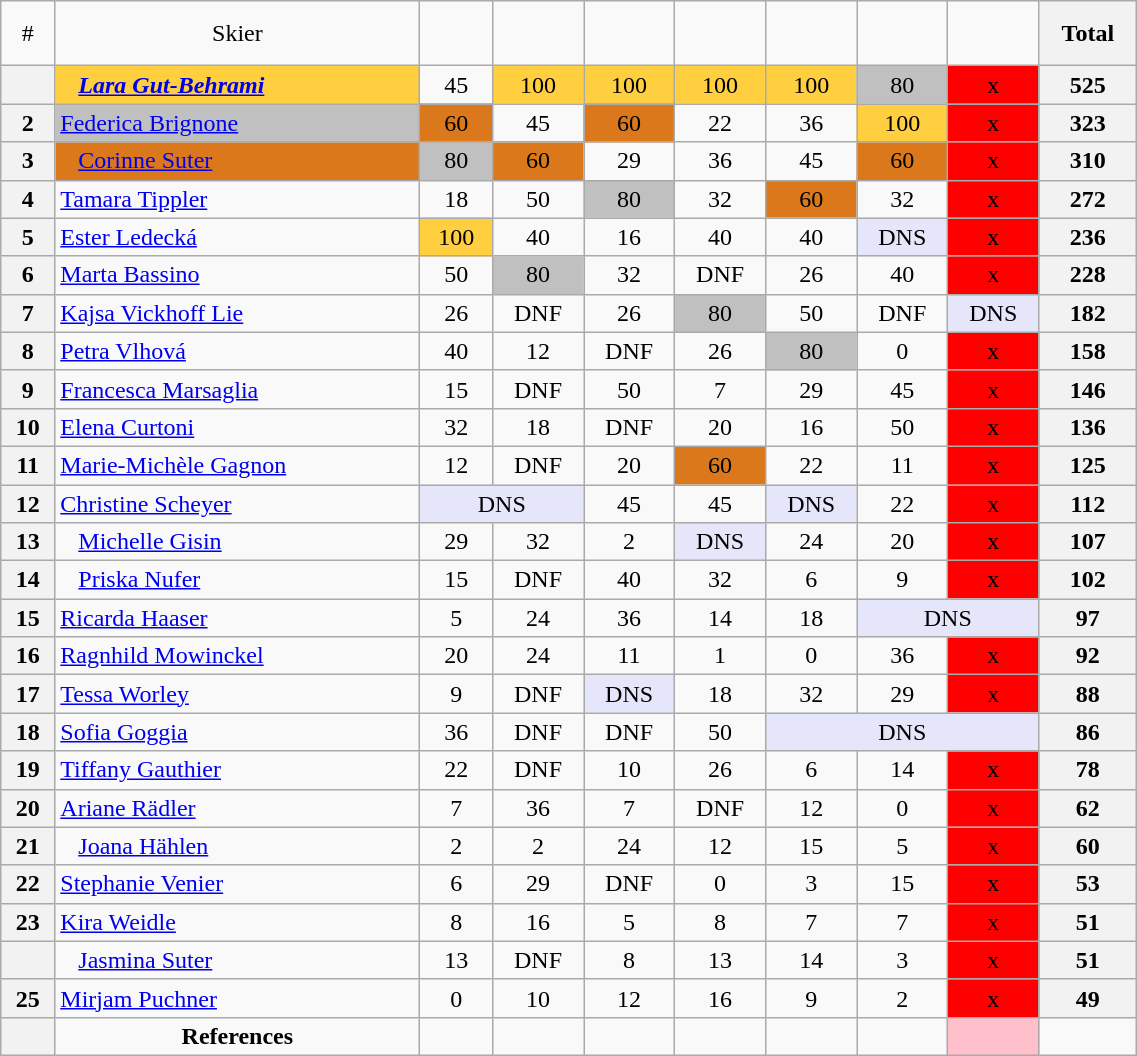<table class="wikitable" width=60% style="font-size:100%; text-align:center;">
<tr>
<td>#</td>
<td>Skier</td>
<td><br> </td>
<td><br> </td>
<td><br> </td>
<td><br> </td>
<td><br> </td>
<td><br> </td>
<td><br>   </td>
<th>Total</th>
</tr>
<tr>
<th></th>
<td align=left bgcolor=ffcf40>   <strong><em><a href='#'>Lara Gut-Behrami</a></em></strong></td>
<td>45</td>
<td bgcolor=ffcf40>100</td>
<td bgcolor=ffcf40>100</td>
<td bgcolor=ffcf40>100</td>
<td bgcolor=ffcf40>100</td>
<td bgcolor=c0c0c0>80</td>
<td bgcolor=red>x</td>
<th>525</th>
</tr>
<tr>
<th>2</th>
<td align=left bgcolor=c0c0c0> <a href='#'>Federica Brignone</a></td>
<td bgcolor=db781b>60</td>
<td>45</td>
<td bgcolor=db781b>60</td>
<td>22</td>
<td>36</td>
<td bgcolor=ffcf40>100</td>
<td bgcolor=red>x</td>
<th>323</th>
</tr>
<tr>
<th>3</th>
<td align=left bgcolor=db781b>   <a href='#'>Corinne Suter</a></td>
<td bgcolor=c0c0c0>80</td>
<td bgcolor=db781b>60</td>
<td>29</td>
<td>36</td>
<td>45</td>
<td bgcolor=db781b>60</td>
<td bgcolor=red>x</td>
<th>310</th>
</tr>
<tr>
<th>4</th>
<td align=left> <a href='#'>Tamara Tippler</a></td>
<td>18</td>
<td>50</td>
<td bgcolor=c0c0c0>80</td>
<td>32</td>
<td bgcolor=db781b>60</td>
<td>32</td>
<td bgcolor=red>x</td>
<th>272</th>
</tr>
<tr>
<th>5</th>
<td align=left> <a href='#'>Ester Ledecká</a></td>
<td bgcolor=ffcf40>100</td>
<td>40</td>
<td>16</td>
<td>40</td>
<td>40</td>
<td bgcolor=lavender>DNS</td>
<td bgcolor=red>x</td>
<th>236</th>
</tr>
<tr>
<th>6</th>
<td align=left> <a href='#'>Marta Bassino</a></td>
<td>50</td>
<td bgcolor=c0c0c0>80</td>
<td>32</td>
<td>DNF</td>
<td>26</td>
<td>40</td>
<td bgcolor=red>x</td>
<th>228</th>
</tr>
<tr>
<th>7</th>
<td align=left> <a href='#'>Kajsa Vickhoff Lie</a></td>
<td>26</td>
<td>DNF</td>
<td>26</td>
<td bgcolor=c0c0c0>80</td>
<td>50</td>
<td>DNF</td>
<td bgcolor=lavender>DNS</td>
<th>182</th>
</tr>
<tr>
<th>8</th>
<td align=left> <a href='#'>Petra Vlhová</a></td>
<td>40</td>
<td>12</td>
<td>DNF</td>
<td>26</td>
<td bgcolor=c0c0c0>80</td>
<td>0</td>
<td bgcolor=red>x</td>
<th>158</th>
</tr>
<tr>
<th>9</th>
<td align=left> <a href='#'>Francesca Marsaglia</a></td>
<td>15</td>
<td>DNF</td>
<td>50</td>
<td>7</td>
<td>29</td>
<td>45</td>
<td bgcolor=red>x</td>
<th>146</th>
</tr>
<tr>
<th>10</th>
<td align=left> <a href='#'>Elena Curtoni</a></td>
<td>32</td>
<td>18</td>
<td>DNF</td>
<td>20</td>
<td>16</td>
<td>50</td>
<td bgcolor=red>x</td>
<th>136</th>
</tr>
<tr>
<th>11</th>
<td align=left> <a href='#'>Marie-Michèle Gagnon</a></td>
<td>12</td>
<td>DNF</td>
<td>20</td>
<td bgcolor=db781b>60</td>
<td>22</td>
<td>11</td>
<td bgcolor=red>x</td>
<th>125</th>
</tr>
<tr>
<th>12</th>
<td align=left> <a href='#'>Christine Scheyer</a></td>
<td bgcolor=lavender colspan=2>DNS</td>
<td>45</td>
<td>45</td>
<td bgcolor=lavender>DNS</td>
<td>22</td>
<td bgcolor=red>x</td>
<th>112</th>
</tr>
<tr>
<th>13</th>
<td align=left>   <a href='#'>Michelle Gisin</a></td>
<td>29</td>
<td>32</td>
<td>2</td>
<td bgcolor=lavender>DNS</td>
<td>24</td>
<td>20</td>
<td bgcolor=red>x</td>
<th>107</th>
</tr>
<tr>
<th>14</th>
<td align=left>   <a href='#'>Priska Nufer</a></td>
<td>15</td>
<td>DNF</td>
<td>40</td>
<td>32</td>
<td>6</td>
<td>9</td>
<td bgcolor=red>x</td>
<th>102</th>
</tr>
<tr>
<th>15</th>
<td align=left> <a href='#'>Ricarda Haaser</a></td>
<td>5</td>
<td>24</td>
<td>36</td>
<td>14</td>
<td>18</td>
<td colspan=2 bgcolor=lavender>DNS</td>
<th>97</th>
</tr>
<tr>
<th>16</th>
<td align=left> <a href='#'>Ragnhild Mowinckel</a></td>
<td>20</td>
<td>24</td>
<td>11</td>
<td>1</td>
<td>0</td>
<td>36</td>
<td bgcolor=red>x</td>
<th>92</th>
</tr>
<tr>
<th>17</th>
<td align=left> <a href='#'>Tessa Worley</a></td>
<td>9</td>
<td>DNF</td>
<td bgcolor=lavender>DNS</td>
<td>18</td>
<td>32</td>
<td>29</td>
<td bgcolor=red>x</td>
<th>88</th>
</tr>
<tr>
<th>18</th>
<td align=left> <a href='#'>Sofia Goggia</a></td>
<td>36</td>
<td>DNF</td>
<td>DNF</td>
<td>50</td>
<td colspan=3 bgcolor=lavender>DNS</td>
<th>86</th>
</tr>
<tr>
<th>19</th>
<td align=left> <a href='#'>Tiffany Gauthier</a></td>
<td>22</td>
<td>DNF</td>
<td>10</td>
<td>26</td>
<td>6</td>
<td>14</td>
<td bgcolor=red>x</td>
<th>78</th>
</tr>
<tr>
<th>20</th>
<td align=left> <a href='#'>Ariane Rädler</a></td>
<td>7</td>
<td>36</td>
<td>7</td>
<td>DNF</td>
<td>12</td>
<td>0</td>
<td bgcolor=red>x</td>
<th>62</th>
</tr>
<tr>
<th>21</th>
<td align=left>   <a href='#'>Joana Hählen</a></td>
<td>2</td>
<td>2</td>
<td>24</td>
<td>12</td>
<td>15</td>
<td>5</td>
<td bgcolor=red>x</td>
<th>60</th>
</tr>
<tr>
<th>22</th>
<td align=left> <a href='#'>Stephanie Venier</a></td>
<td>6</td>
<td>29</td>
<td>DNF</td>
<td>0</td>
<td>3</td>
<td>15</td>
<td bgcolor=red>x</td>
<th>53</th>
</tr>
<tr>
<th>23</th>
<td align=left> <a href='#'>Kira Weidle</a></td>
<td>8</td>
<td>16</td>
<td>5</td>
<td>8</td>
<td>7</td>
<td>7</td>
<td bgcolor=red>x</td>
<th>51</th>
</tr>
<tr>
<th></th>
<td align=left>   <a href='#'>Jasmina Suter</a></td>
<td>13</td>
<td>DNF</td>
<td>8</td>
<td>13</td>
<td>14</td>
<td>3</td>
<td bgcolor=red>x</td>
<th>51</th>
</tr>
<tr>
<th>25</th>
<td align=left> <a href='#'>Mirjam Puchner</a></td>
<td>0</td>
<td>10</td>
<td>12</td>
<td>16</td>
<td>9</td>
<td>2</td>
<td bgcolor=red>x</td>
<th>49</th>
</tr>
<tr>
<th></th>
<td align=center><strong>References</strong></td>
<td></td>
<td></td>
<td></td>
<td></td>
<td></td>
<td></td>
<td bgcolor=pink></td>
</tr>
</table>
